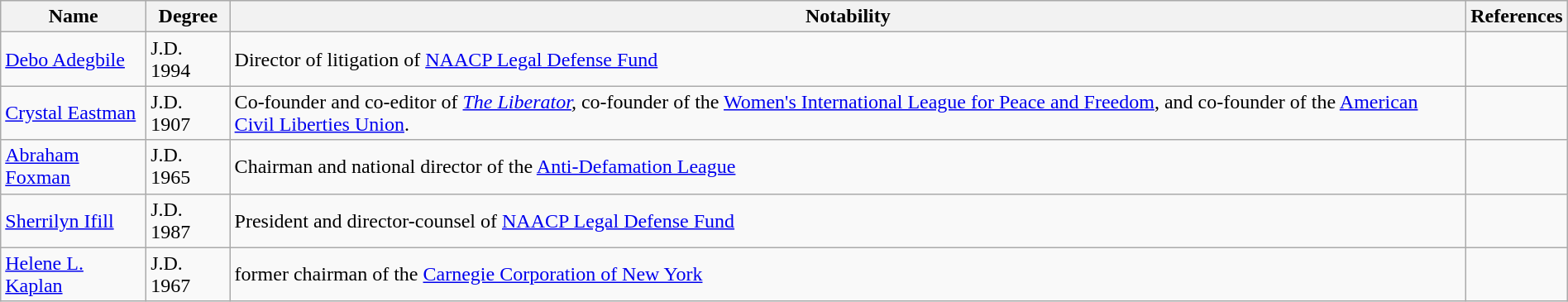<table class="wikitable sortable" " style="width:100%;">
<tr>
<th>Name</th>
<th>Degree</th>
<th>Notability</th>
<th>References</th>
</tr>
<tr>
<td><a href='#'>Debo Adegbile</a></td>
<td>J.D. 1994</td>
<td>Director of litigation of <a href='#'>NAACP Legal Defense Fund</a></td>
<td></td>
</tr>
<tr>
<td><a href='#'>Crystal Eastman</a></td>
<td>J.D. 1907</td>
<td>Co-founder and co-editor of <em><a href='#'>The Liberator</a>,</em> co-founder of the <a href='#'>Women's International League for Peace and Freedom</a>, and co-founder of the <a href='#'>American Civil Liberties Union</a>.</td>
<td></td>
</tr>
<tr>
<td><a href='#'>Abraham Foxman</a></td>
<td>J.D. 1965</td>
<td>Chairman and national director of the <a href='#'>Anti-Defamation League</a></td>
<td></td>
</tr>
<tr>
<td><a href='#'>Sherrilyn Ifill</a></td>
<td>J.D. 1987</td>
<td>President and director-counsel of <a href='#'>NAACP Legal Defense Fund</a></td>
<td></td>
</tr>
<tr>
<td><a href='#'>Helene L. Kaplan</a></td>
<td>J.D. 1967</td>
<td>former chairman of the <a href='#'>Carnegie Corporation of New York</a></td>
<td></td>
</tr>
</table>
